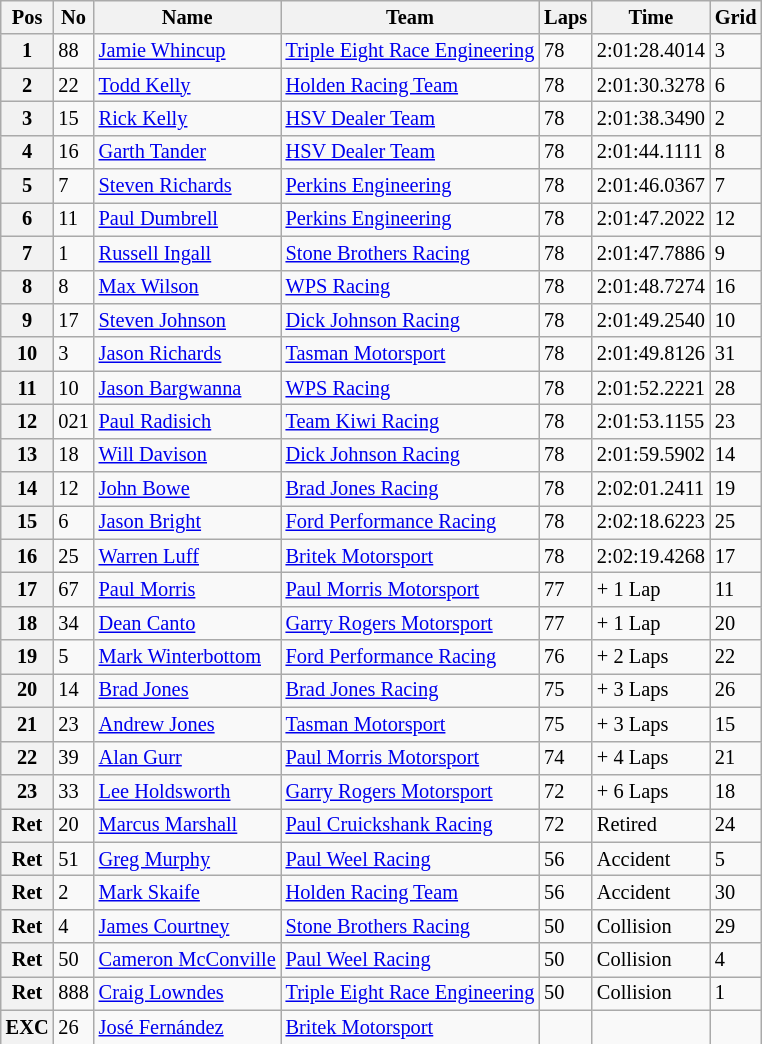<table class="wikitable" style="font-size: 85%;">
<tr>
<th>Pos</th>
<th>No</th>
<th>Name</th>
<th>Team</th>
<th>Laps</th>
<th>Time</th>
<th>Grid</th>
</tr>
<tr>
<th>1</th>
<td>88</td>
<td> <a href='#'>Jamie Whincup</a></td>
<td><a href='#'>Triple Eight Race Engineering</a></td>
<td>78</td>
<td>2:01:28.4014</td>
<td>3</td>
</tr>
<tr>
<th>2</th>
<td>22</td>
<td> <a href='#'>Todd Kelly</a></td>
<td><a href='#'>Holden Racing Team</a></td>
<td>78</td>
<td>2:01:30.3278</td>
<td>6</td>
</tr>
<tr>
<th>3</th>
<td>15</td>
<td> <a href='#'>Rick Kelly</a></td>
<td><a href='#'>HSV Dealer Team</a></td>
<td>78</td>
<td>2:01:38.3490</td>
<td>2</td>
</tr>
<tr>
<th>4</th>
<td>16</td>
<td> <a href='#'>Garth Tander</a></td>
<td><a href='#'>HSV Dealer Team</a></td>
<td>78</td>
<td>2:01:44.1111</td>
<td>8</td>
</tr>
<tr>
<th>5</th>
<td>7</td>
<td> <a href='#'>Steven Richards</a></td>
<td><a href='#'>Perkins Engineering</a></td>
<td>78</td>
<td>2:01:46.0367</td>
<td>7</td>
</tr>
<tr>
<th>6</th>
<td>11</td>
<td> <a href='#'>Paul Dumbrell</a></td>
<td><a href='#'>Perkins Engineering</a></td>
<td>78</td>
<td>2:01:47.2022</td>
<td>12</td>
</tr>
<tr>
<th>7</th>
<td>1</td>
<td> <a href='#'>Russell Ingall</a></td>
<td><a href='#'>Stone Brothers Racing</a></td>
<td>78</td>
<td>2:01:47.7886</td>
<td>9</td>
</tr>
<tr>
<th>8</th>
<td>8</td>
<td> <a href='#'>Max Wilson</a></td>
<td><a href='#'>WPS Racing</a></td>
<td>78</td>
<td>2:01:48.7274</td>
<td>16</td>
</tr>
<tr>
<th>9</th>
<td>17</td>
<td> <a href='#'>Steven Johnson</a></td>
<td><a href='#'>Dick Johnson Racing</a></td>
<td>78</td>
<td>2:01:49.2540</td>
<td>10</td>
</tr>
<tr>
<th>10</th>
<td>3</td>
<td> <a href='#'>Jason Richards</a></td>
<td><a href='#'>Tasman Motorsport</a></td>
<td>78</td>
<td>2:01:49.8126</td>
<td>31</td>
</tr>
<tr>
<th>11</th>
<td>10</td>
<td> <a href='#'>Jason Bargwanna</a></td>
<td><a href='#'>WPS Racing</a></td>
<td>78</td>
<td>2:01:52.2221</td>
<td>28</td>
</tr>
<tr>
<th>12</th>
<td>021</td>
<td> <a href='#'>Paul Radisich</a></td>
<td><a href='#'>Team Kiwi Racing</a></td>
<td>78</td>
<td>2:01:53.1155</td>
<td>23</td>
</tr>
<tr>
<th>13</th>
<td>18</td>
<td> <a href='#'>Will Davison</a></td>
<td><a href='#'>Dick Johnson Racing</a></td>
<td>78</td>
<td>2:01:59.5902</td>
<td>14</td>
</tr>
<tr>
<th>14</th>
<td>12</td>
<td> <a href='#'>John Bowe</a></td>
<td><a href='#'>Brad Jones Racing</a></td>
<td>78</td>
<td>2:02:01.2411</td>
<td>19</td>
</tr>
<tr>
<th>15</th>
<td>6</td>
<td> <a href='#'>Jason Bright</a></td>
<td><a href='#'>Ford Performance Racing</a></td>
<td>78</td>
<td>2:02:18.6223</td>
<td>25</td>
</tr>
<tr>
<th>16</th>
<td>25</td>
<td> <a href='#'>Warren Luff</a></td>
<td><a href='#'>Britek Motorsport</a></td>
<td>78</td>
<td>2:02:19.4268</td>
<td>17</td>
</tr>
<tr>
<th>17</th>
<td>67</td>
<td> <a href='#'>Paul Morris</a></td>
<td><a href='#'>Paul Morris Motorsport</a></td>
<td>77</td>
<td>+ 1 Lap</td>
<td>11</td>
</tr>
<tr>
<th>18</th>
<td>34</td>
<td> <a href='#'>Dean Canto</a></td>
<td><a href='#'>Garry Rogers Motorsport</a></td>
<td>77</td>
<td>+ 1 Lap</td>
<td>20</td>
</tr>
<tr>
<th>19</th>
<td>5</td>
<td> <a href='#'>Mark Winterbottom</a></td>
<td><a href='#'>Ford Performance Racing</a></td>
<td>76</td>
<td>+ 2 Laps</td>
<td>22</td>
</tr>
<tr>
<th>20</th>
<td>14</td>
<td> <a href='#'>Brad Jones</a></td>
<td><a href='#'>Brad Jones Racing</a></td>
<td>75</td>
<td>+ 3 Laps</td>
<td>26</td>
</tr>
<tr>
<th>21</th>
<td>23</td>
<td> <a href='#'>Andrew Jones</a></td>
<td><a href='#'>Tasman Motorsport</a></td>
<td>75</td>
<td>+ 3 Laps</td>
<td>15</td>
</tr>
<tr>
<th>22</th>
<td>39</td>
<td> <a href='#'>Alan Gurr</a></td>
<td><a href='#'>Paul Morris Motorsport</a></td>
<td>74</td>
<td>+ 4 Laps</td>
<td>21</td>
</tr>
<tr>
<th>23</th>
<td>33</td>
<td> <a href='#'>Lee Holdsworth</a></td>
<td><a href='#'>Garry Rogers Motorsport</a></td>
<td>72</td>
<td>+ 6 Laps</td>
<td>18</td>
</tr>
<tr>
<th>Ret</th>
<td>20</td>
<td> <a href='#'>Marcus Marshall</a></td>
<td><a href='#'>Paul Cruickshank Racing</a></td>
<td>72</td>
<td>Retired</td>
<td>24</td>
</tr>
<tr>
<th>Ret</th>
<td>51</td>
<td> <a href='#'>Greg Murphy</a></td>
<td><a href='#'>Paul Weel Racing</a></td>
<td>56</td>
<td>Accident</td>
<td>5</td>
</tr>
<tr>
<th>Ret</th>
<td>2</td>
<td> <a href='#'>Mark Skaife</a></td>
<td><a href='#'>Holden Racing Team</a></td>
<td>56</td>
<td>Accident</td>
<td>30</td>
</tr>
<tr>
<th>Ret</th>
<td>4</td>
<td> <a href='#'>James Courtney</a></td>
<td><a href='#'>Stone Brothers Racing</a></td>
<td>50</td>
<td>Collision</td>
<td>29</td>
</tr>
<tr>
<th>Ret</th>
<td>50</td>
<td> <a href='#'>Cameron McConville</a></td>
<td><a href='#'>Paul Weel Racing</a></td>
<td>50</td>
<td>Collision</td>
<td>4</td>
</tr>
<tr>
<th>Ret</th>
<td>888</td>
<td> <a href='#'>Craig Lowndes</a></td>
<td><a href='#'>Triple Eight Race Engineering</a></td>
<td>50</td>
<td>Collision</td>
<td>1</td>
</tr>
<tr>
<th>EXC</th>
<td>26</td>
<td> <a href='#'>José Fernández</a></td>
<td><a href='#'>Britek Motorsport</a></td>
<td></td>
<td></td>
<td></td>
</tr>
</table>
